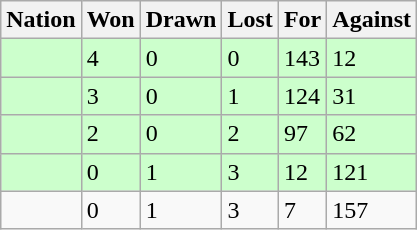<table class="wikitable">
<tr>
<th>Nation</th>
<th>Won</th>
<th>Drawn</th>
<th>Lost</th>
<th>For</th>
<th>Against</th>
</tr>
<tr bgcolor=ccffcc>
<td></td>
<td>4</td>
<td>0</td>
<td>0</td>
<td>143</td>
<td>12</td>
</tr>
<tr bgcolor=ccffcc>
<td></td>
<td>3</td>
<td>0</td>
<td>1</td>
<td>124</td>
<td>31</td>
</tr>
<tr bgcolor=ccffcc>
<td></td>
<td>2</td>
<td>0</td>
<td>2</td>
<td>97</td>
<td>62</td>
</tr>
<tr bgcolor=ccffcc>
<td></td>
<td>0</td>
<td>1</td>
<td>3</td>
<td>12</td>
<td>121</td>
</tr>
<tr>
<td></td>
<td>0</td>
<td>1</td>
<td>3</td>
<td>7</td>
<td>157</td>
</tr>
</table>
